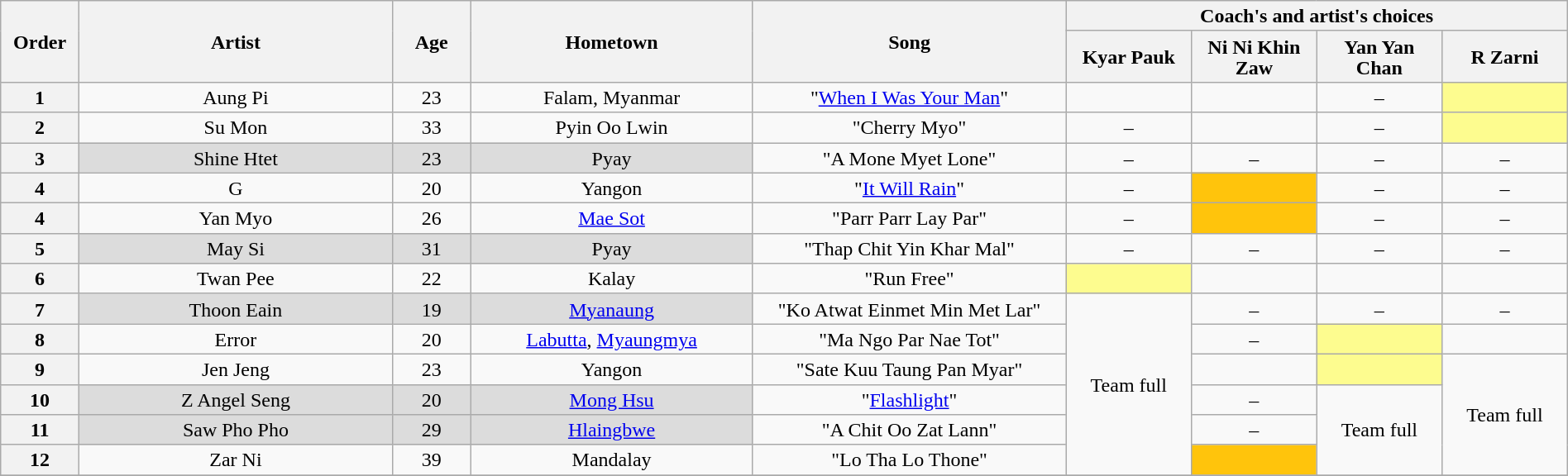<table class="wikitable" style="text-align:center; line-height:17px; width:100%;">
<tr>
<th scope="col" rowspan="2" width="05%">Order</th>
<th scope="col" rowspan="2" width="20%">Artist</th>
<th scope="col" rowspan="2" width="05%">Age</th>
<th scope="col" rowspan="2" width="18%">Hometown</th>
<th scope="col" rowspan="2" width="20%">Song</th>
<th scope="col" colspan="4" width="32%">Coach's and artist's choices</th>
</tr>
<tr>
<th width="08%">Kyar Pauk</th>
<th width="08%">Ni Ni Khin Zaw</th>
<th width="08%">Yan Yan Chan</th>
<th width="08%">R Zarni</th>
</tr>
<tr>
<th>1</th>
<td>Aung Pi</td>
<td>23</td>
<td>Falam, Myanmar</td>
<td>"<a href='#'>When I Was Your Man</a>"</td>
<td><strong></strong></td>
<td><strong></strong></td>
<td>–</td>
<td style="background:#fdfc8f;"><strong></strong></td>
</tr>
<tr>
<th>2</th>
<td>Su Mon</td>
<td>33</td>
<td>Pyin Oo Lwin</td>
<td>"Cherry Myo"</td>
<td>–</td>
<td><strong></strong></td>
<td>–</td>
<td style="background:#fdfc8f;"><strong></strong></td>
</tr>
<tr>
<th>3</th>
<td style="background:#DCDCDC;">Shine Htet</td>
<td style="background:#DCDCDC;">23</td>
<td style="background:#DCDCDC;">Pyay</td>
<td>"A Mone Myet Lone"</td>
<td>–</td>
<td>–</td>
<td>–</td>
<td>–</td>
</tr>
<tr>
<th>4</th>
<td>G</td>
<td>20</td>
<td>Yangon</td>
<td>"<a href='#'>It Will Rain</a>"</td>
<td>–</td>
<td style="background:#FFC40C;"><strong></strong></td>
<td>–</td>
<td>–</td>
</tr>
<tr>
<th>4</th>
<td>Yan Myo</td>
<td>26</td>
<td><a href='#'>Mae Sot</a></td>
<td>"Parr Parr Lay Par"</td>
<td>–</td>
<td style="background:#FFC40C;"><strong></strong></td>
<td>–</td>
<td>–</td>
</tr>
<tr>
<th>5</th>
<td style="background:#DCDCDC;">May Si</td>
<td style="background:#DCDCDC;">31</td>
<td style="background:#DCDCDC;">Pyay</td>
<td>"Thap Chit Yin Khar Mal"</td>
<td>–</td>
<td>–</td>
<td>–</td>
<td>–</td>
</tr>
<tr>
<th>6</th>
<td>Twan Pee</td>
<td>22</td>
<td>Kalay</td>
<td>"Run Free"</td>
<td style="background:#fdfc8f;"><strong></strong></td>
<td><strong></strong></td>
<td><strong></strong></td>
<td><strong></strong></td>
</tr>
<tr>
<th>7</th>
<td style="background:#DCDCDC;">Thoon Eain</td>
<td style="background:#DCDCDC;">19</td>
<td style="background:#DCDCDC;"><a href='#'>Myanaung</a></td>
<td>"Ko Atwat Einmet Min Met Lar"</td>
<td rowspan="6">Team full</td>
<td>–</td>
<td>–</td>
<td>–</td>
</tr>
<tr>
<th>8</th>
<td>Error</td>
<td>20</td>
<td><a href='#'>Labutta</a>, <a href='#'>Myaungmya</a></td>
<td>"Ma Ngo Par Nae Tot"</td>
<td>–</td>
<td style="background:#fdfc8f;"><strong></strong></td>
<td><strong></strong></td>
</tr>
<tr>
<th>9</th>
<td>Jen Jeng</td>
<td>23</td>
<td>Yangon</td>
<td>"Sate Kuu Taung Pan Myar"</td>
<td><strong></strong></td>
<td style="background:#fdfc8f;"><strong></strong></td>
<td rowspan="4">Team full</td>
</tr>
<tr>
<th>10</th>
<td style="background:#DCDCDC;">Z Angel Seng</td>
<td style="background:#DCDCDC;">20</td>
<td style="background:#DCDCDC;"><a href='#'>Mong Hsu</a></td>
<td>"<a href='#'>Flashlight</a>"</td>
<td>–</td>
<td rowspan="3">Team full</td>
</tr>
<tr>
<th>11</th>
<td style="background:#DCDCDC;">Saw Pho Pho</td>
<td style="background:#DCDCDC;">29</td>
<td style="background:#DCDCDC;"><a href='#'>Hlaingbwe</a></td>
<td>"A Chit Oo Zat Lann"</td>
<td>–</td>
</tr>
<tr>
<th>12</th>
<td>Zar Ni</td>
<td>39</td>
<td>Mandalay</td>
<td>"Lo Tha Lo Thone"</td>
<td style="background:#FFC40C;"><strong></strong></td>
</tr>
<tr>
</tr>
</table>
